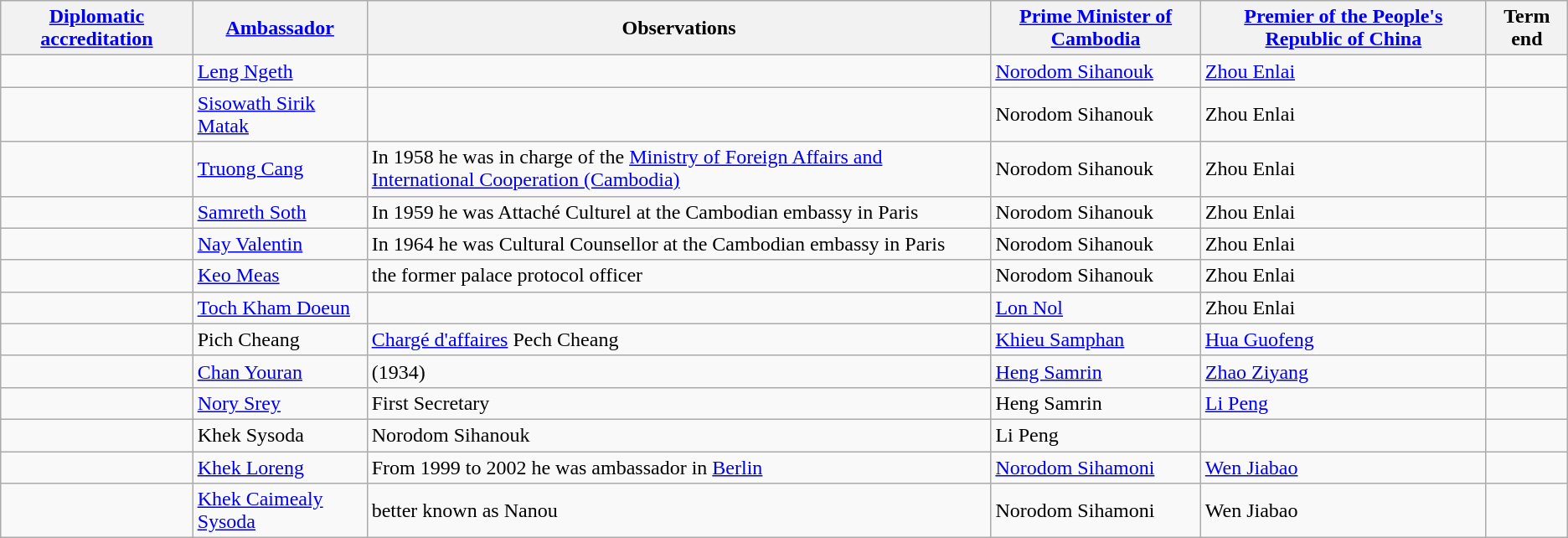<table class="wikitable sortable">
<tr>
<th><a href='#'>Diplomatic accreditation</a></th>
<th><a href='#'>Ambassador</a></th>
<th>Observations</th>
<th><a href='#'>Prime Minister of Cambodia</a></th>
<th><a href='#'>Premier of the People's Republic of China</a></th>
<th>Term end</th>
</tr>
<tr>
<td></td>
<td><a href='#'>Leng Ngeth</a></td>
<td></td>
<td><a href='#'>Norodom Sihanouk</a></td>
<td><a href='#'>Zhou Enlai</a></td>
<td></td>
</tr>
<tr>
<td></td>
<td><a href='#'>Sisowath Sirik Matak</a></td>
<td></td>
<td>Norodom Sihanouk</td>
<td>Zhou Enlai</td>
<td></td>
</tr>
<tr>
<td></td>
<td><a href='#'>Truong Cang</a></td>
<td>In 1958 he was in charge of the <a href='#'>Ministry of Foreign Affairs and International Cooperation (Cambodia)</a></td>
<td>Norodom Sihanouk</td>
<td>Zhou Enlai</td>
<td></td>
</tr>
<tr>
<td></td>
<td><a href='#'>Samreth Soth</a></td>
<td>In 1959 he was Attaché Culturel at the Cambodian embassy in Paris</td>
<td>Norodom Sihanouk</td>
<td>Zhou Enlai</td>
<td></td>
</tr>
<tr>
<td></td>
<td><a href='#'>Nay Valentin</a></td>
<td>In 1964 he was Cultural Counsellor at the Cambodian embassy in Paris</td>
<td>Norodom Sihanouk</td>
<td>Zhou Enlai</td>
<td></td>
</tr>
<tr>
<td></td>
<td><a href='#'>Keo Meas</a></td>
<td>the former palace protocol officer</td>
<td>Norodom Sihanouk</td>
<td>Zhou Enlai</td>
<td></td>
</tr>
<tr>
<td></td>
<td><a href='#'>Toch Kham Doeun</a></td>
<td></td>
<td><a href='#'>Lon Nol</a></td>
<td>Zhou Enlai</td>
<td></td>
</tr>
<tr>
<td></td>
<td>Pich Cheang</td>
<td><a href='#'>Chargé d'affaires</a> Pech Cheang</td>
<td><a href='#'>Khieu Samphan</a></td>
<td><a href='#'>Hua Guofeng</a></td>
<td></td>
</tr>
<tr>
<td></td>
<td><a href='#'>Chan Youran</a></td>
<td>(1934)</td>
<td><a href='#'>Heng Samrin</a></td>
<td><a href='#'>Zhao Ziyang</a></td>
<td></td>
</tr>
<tr>
<td></td>
<td><a href='#'>Nory Srey</a></td>
<td>First Secretary</td>
<td>Heng Samrin</td>
<td><a href='#'>Li Peng</a></td>
<td></td>
</tr>
<tr>
<td></td>
<td>Khek Sysoda</td>
<td>Norodom Sihanouk</td>
<td>Li Peng</td>
<td></td>
</tr>
<tr>
<td></td>
<td><a href='#'>Khek Loreng</a></td>
<td>From 1999 to 2002 he was ambassador in <a href='#'>Berlin</a></td>
<td><a href='#'>Norodom Sihamoni</a></td>
<td><a href='#'>Wen Jiabao</a></td>
<td></td>
</tr>
<tr>
<td></td>
<td><a href='#'>Khek Caimealy Sysoda</a></td>
<td>better known as Nanou</td>
<td>Norodom Sihamoni</td>
<td>Wen Jiabao</td>
<td></td>
</tr>
</table>
